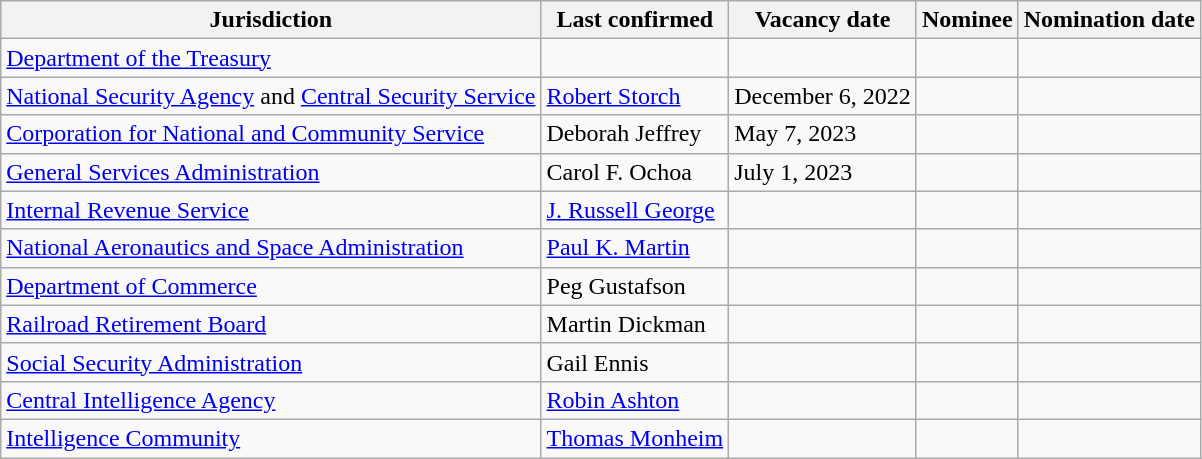<table class="wikitable sortable">
<tr>
<th>Jurisdiction</th>
<th>Last confirmed</th>
<th>Vacancy date</th>
<th>Nominee</th>
<th>Nomination date</th>
</tr>
<tr>
<td><a href='#'>Department of the Treasury</a></td>
<td></td>
<td></td>
<td></td>
<td></td>
</tr>
<tr>
<td><a href='#'>National Security Agency</a> and <a href='#'>Central Security Service</a></td>
<td><a href='#'>Robert Storch</a></td>
<td>December 6, 2022</td>
<td></td>
<td></td>
</tr>
<tr>
<td><a href='#'>Corporation for National and Community Service</a></td>
<td>Deborah Jeffrey</td>
<td>May 7, 2023</td>
<td></td>
<td></td>
</tr>
<tr>
<td><a href='#'>General Services Administration</a></td>
<td>Carol F. Ochoa</td>
<td>July 1, 2023</td>
<td></td>
<td></td>
</tr>
<tr>
<td><a href='#'>Internal Revenue Service</a></td>
<td><a href='#'>J. Russell George</a></td>
<td></td>
<td></td>
<td></td>
</tr>
<tr>
<td><a href='#'>National Aeronautics and Space Administration</a></td>
<td><a href='#'>Paul K. Martin</a></td>
<td></td>
<td></td>
<td></td>
</tr>
<tr>
<td><a href='#'>Department of Commerce</a></td>
<td>Peg Gustafson</td>
<td></td>
<td></td>
<td></td>
</tr>
<tr>
<td><a href='#'>Railroad Retirement Board</a></td>
<td>Martin Dickman</td>
<td></td>
<td></td>
<td></td>
</tr>
<tr>
<td><a href='#'>Social Security Administration</a></td>
<td>Gail Ennis</td>
<td></td>
<td></td>
<td></td>
</tr>
<tr>
<td><a href='#'>Central Intelligence Agency</a></td>
<td><a href='#'>Robin Ashton</a></td>
<td></td>
<td></td>
<td></td>
</tr>
<tr>
<td><a href='#'>Intelligence Community</a></td>
<td><a href='#'>Thomas Monheim</a></td>
<td></td>
<td></td>
<td></td>
</tr>
</table>
